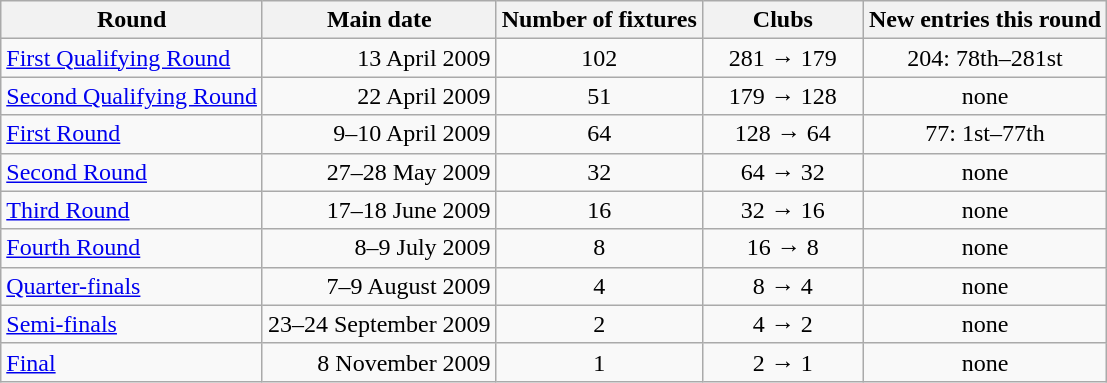<table class="wikitable" style="text-align:center">
<tr>
<th>Round</th>
<th>Main date</th>
<th>Number of fixtures</th>
<th width=100>Clubs</th>
<th>New entries this round</th>
</tr>
<tr>
<td align=left><a href='#'>First Qualifying Round</a></td>
<td align=right>13 April 2009</td>
<td>102</td>
<td>281 → 179</td>
<td>204: 78th–281st</td>
</tr>
<tr>
<td align=left><a href='#'>Second Qualifying Round</a></td>
<td align=right>22 April 2009</td>
<td>51</td>
<td>179 → 128</td>
<td>none</td>
</tr>
<tr>
<td align=left><a href='#'>First Round</a></td>
<td align=right>9–10 April 2009</td>
<td>64</td>
<td>128 → 64</td>
<td>77: 1st–77th</td>
</tr>
<tr>
<td align=left><a href='#'>Second Round</a></td>
<td align=right>27–28 May 2009</td>
<td>32</td>
<td>64 → 32</td>
<td>none</td>
</tr>
<tr>
<td align=left><a href='#'>Third Round</a></td>
<td align=right>17–18 June 2009</td>
<td>16</td>
<td>32 → 16</td>
<td>none</td>
</tr>
<tr>
<td align=left><a href='#'>Fourth Round</a></td>
<td align=right>8–9 July 2009</td>
<td>8</td>
<td>16 → 8</td>
<td>none</td>
</tr>
<tr>
<td align=left><a href='#'>Quarter-finals</a></td>
<td align=right>7–9 August 2009</td>
<td>4</td>
<td>8 → 4</td>
<td>none</td>
</tr>
<tr>
<td align=left><a href='#'>Semi-finals</a></td>
<td align=right>23–24 September 2009</td>
<td>2</td>
<td>4 → 2</td>
<td>none</td>
</tr>
<tr>
<td align=left><a href='#'>Final</a></td>
<td align=right>8 November 2009</td>
<td>1</td>
<td>2 → 1</td>
<td>none</td>
</tr>
</table>
